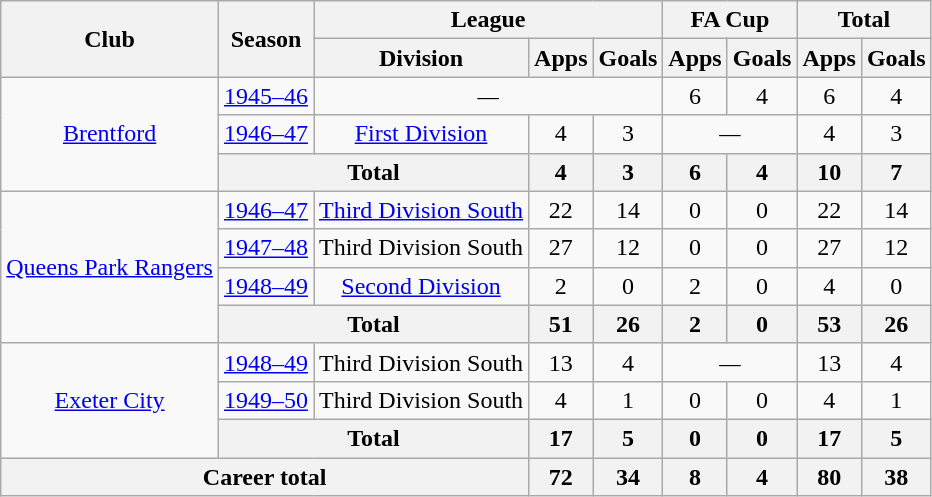<table class="wikitable" style="text-align: center;">
<tr>
<th rowspan="2">Club</th>
<th rowspan="2">Season</th>
<th colspan="3">League</th>
<th colspan="2">FA Cup</th>
<th colspan="2">Total</th>
</tr>
<tr>
<th>Division</th>
<th>Apps</th>
<th>Goals</th>
<th>Apps</th>
<th>Goals</th>
<th>Apps</th>
<th>Goals</th>
</tr>
<tr>
<td rowspan="3"><a href='#'>Brentford</a></td>
<td><a href='#'>1945–46</a></td>
<td colspan="3"><em>—</em></td>
<td>6</td>
<td>4</td>
<td>6</td>
<td>4</td>
</tr>
<tr>
<td><a href='#'>1946–47</a></td>
<td><a href='#'>First Division</a></td>
<td>4</td>
<td>3</td>
<td colspan="2"><em>—</em></td>
<td>4</td>
<td>3</td>
</tr>
<tr>
<th colspan="2">Total</th>
<th>4</th>
<th>3</th>
<th>6</th>
<th>4</th>
<th>10</th>
<th>7</th>
</tr>
<tr>
<td rowspan="4"><a href='#'>Queens Park Rangers</a></td>
<td><a href='#'>1946–47</a></td>
<td><a href='#'>Third Division South</a></td>
<td>22</td>
<td>14</td>
<td>0</td>
<td>0</td>
<td>22</td>
<td>14</td>
</tr>
<tr>
<td><a href='#'>1947–48</a></td>
<td>Third Division South</td>
<td>27</td>
<td>12</td>
<td>0</td>
<td>0</td>
<td>27</td>
<td>12</td>
</tr>
<tr>
<td><a href='#'>1948–49</a></td>
<td><a href='#'>Second Division</a></td>
<td>2</td>
<td>0</td>
<td>2</td>
<td>0</td>
<td>4</td>
<td>0</td>
</tr>
<tr>
<th colspan="2">Total</th>
<th>51</th>
<th>26</th>
<th>2</th>
<th>0</th>
<th>53</th>
<th>26</th>
</tr>
<tr>
<td rowspan="3"><a href='#'>Exeter City</a></td>
<td><a href='#'>1948–49</a></td>
<td>Third Division South</td>
<td>13</td>
<td>4</td>
<td colspan="2"><em>—</em></td>
<td>13</td>
<td>4</td>
</tr>
<tr>
<td><a href='#'>1949–50</a></td>
<td>Third Division South</td>
<td>4</td>
<td>1</td>
<td>0</td>
<td>0</td>
<td>4</td>
<td>1</td>
</tr>
<tr>
<th colspan="2">Total</th>
<th>17</th>
<th>5</th>
<th>0</th>
<th>0</th>
<th>17</th>
<th>5</th>
</tr>
<tr>
<th colspan="3">Career total</th>
<th>72</th>
<th>34</th>
<th>8</th>
<th>4</th>
<th>80</th>
<th>38</th>
</tr>
</table>
